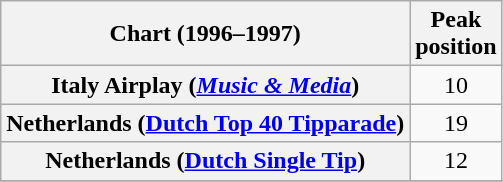<table class="wikitable sortable plainrowheaders">
<tr>
<th scope="col">Chart (1996–1997)</th>
<th scope="col">Peak<br>position</th>
</tr>
<tr>
<th scope="row">Italy Airplay (<em><a href='#'>Music & Media</a></em>)</th>
<td align="center">10</td>
</tr>
<tr>
<th scope="row">Netherlands (<a href='#'>Dutch Top 40 Tipparade</a>)</th>
<td align="center">19</td>
</tr>
<tr>
<th scope="row">Netherlands (<a href='#'>Dutch Single Tip</a>)</th>
<td align="center">12</td>
</tr>
<tr>
</tr>
<tr>
</tr>
<tr>
</tr>
</table>
